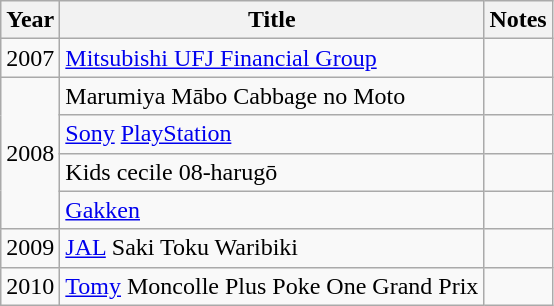<table class="wikitable">
<tr>
<th>Year</th>
<th>Title</th>
<th>Notes</th>
</tr>
<tr>
<td>2007</td>
<td><a href='#'>Mitsubishi UFJ Financial Group</a></td>
<td></td>
</tr>
<tr>
<td rowspan="4">2008</td>
<td>Marumiya Mābo Cabbage no Moto</td>
<td></td>
</tr>
<tr>
<td><a href='#'>Sony</a> <a href='#'>PlayStation</a></td>
<td></td>
</tr>
<tr>
<td>Kids cecile 08-harugō</td>
<td></td>
</tr>
<tr>
<td><a href='#'>Gakken</a></td>
<td></td>
</tr>
<tr>
<td>2009</td>
<td><a href='#'>JAL</a> Saki Toku Waribiki</td>
<td></td>
</tr>
<tr>
<td>2010</td>
<td><a href='#'>Tomy</a> Moncolle Plus Poke One Grand Prix</td>
<td></td>
</tr>
</table>
